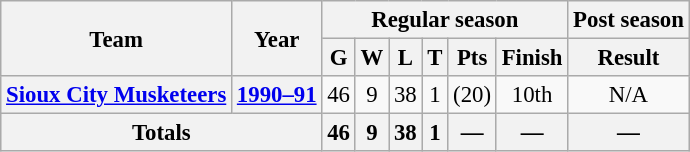<table class="wikitable" style="font-size: 95%; text-align:center;">
<tr>
<th rowspan="2">Team</th>
<th rowspan="2">Year</th>
<th colspan="6">Regular season</th>
<th colspan="1">Post season</th>
</tr>
<tr>
<th>G</th>
<th>W</th>
<th>L</th>
<th>T</th>
<th>Pts</th>
<th>Finish</th>
<th>Result</th>
</tr>
<tr>
<th><a href='#'>Sioux City Musketeers</a></th>
<th><a href='#'>1990–91</a></th>
<td>46</td>
<td>9</td>
<td>38</td>
<td>1</td>
<td>(20)</td>
<td>10th</td>
<td>N/A</td>
</tr>
<tr bgcolor="#e0e0e0">
<th colspan="2">Totals</th>
<th>46</th>
<th>9</th>
<th>38</th>
<th>1</th>
<th>—</th>
<th>—</th>
<th>—</th>
</tr>
</table>
